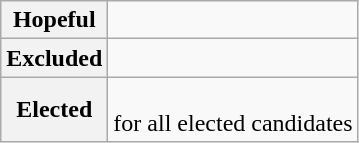<table class="wikitable">
<tr>
<th>Hopeful</th>
<td></td>
</tr>
<tr>
<th>Excluded</th>
<td></td>
</tr>
<tr>
<th>Elected</th>
<td><br> for all elected candidates</td>
</tr>
</table>
